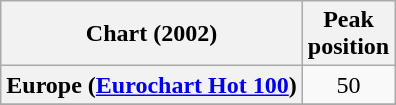<table class="wikitable sortable plainrowheaders" style="text-align:center">
<tr>
<th scope="col">Chart (2002)</th>
<th scope="col">Peak<br>position</th>
</tr>
<tr>
<th scope="row">Europe (<a href='#'>Eurochart Hot 100</a>)</th>
<td>50</td>
</tr>
<tr>
</tr>
<tr>
</tr>
<tr>
</tr>
<tr>
</tr>
<tr>
</tr>
<tr>
</tr>
<tr>
</tr>
</table>
